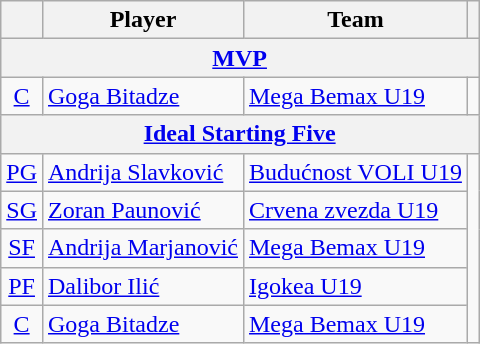<table class="wikitable">
<tr>
<th align="center"></th>
<th align="center">Player</th>
<th align="center">Team</th>
<th align="center"></th>
</tr>
<tr>
<th colspan=4><a href='#'>MVP</a></th>
</tr>
<tr>
<td align="center"><a href='#'>C</a></td>
<td align="left"> <a href='#'>Goga Bitadze</a></td>
<td align="left"> <a href='#'>Mega Bemax U19</a></td>
<td align="center"></td>
</tr>
<tr>
<th colspan=4><a href='#'>Ideal Starting Five</a></th>
</tr>
<tr>
<td align="center"><a href='#'>PG</a></td>
<td> <a href='#'>Andrija Slavković</a></td>
<td> <a href='#'>Budućnost VOLI U19</a></td>
<td rowspan="5" style="text-align:center;"></td>
</tr>
<tr>
<td align="center"><a href='#'>SG</a></td>
<td> <a href='#'>Zoran Paunović</a></td>
<td> <a href='#'>Crvena zvezda U19</a></td>
</tr>
<tr>
<td align="center"><a href='#'>SF</a></td>
<td> <a href='#'>Andrija Marjanović</a></td>
<td> <a href='#'>Mega Bemax U19</a></td>
</tr>
<tr>
<td align="center"><a href='#'>PF</a></td>
<td> <a href='#'>Dalibor Ilić</a></td>
<td> <a href='#'>Igokea U19</a></td>
</tr>
<tr>
<td align="center"><a href='#'>C</a></td>
<td> <a href='#'>Goga Bitadze</a></td>
<td> <a href='#'>Mega Bemax U19</a></td>
</tr>
</table>
